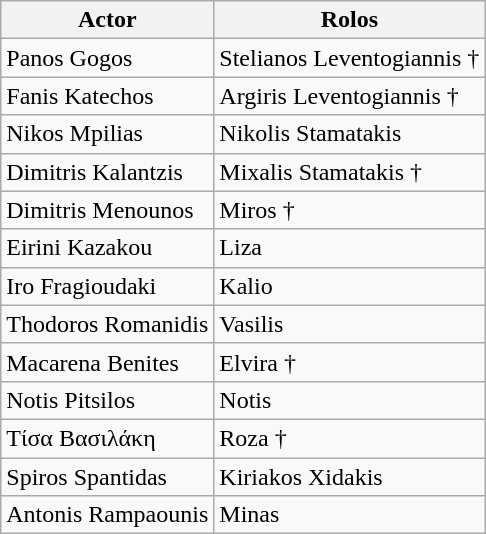<table class="wikitable">
<tr>
<th>Actor</th>
<th>Rolos</th>
</tr>
<tr>
<td>Panos Gogos</td>
<td>Stelianos Leventogiannis †</td>
</tr>
<tr>
<td>Fanis Katechos</td>
<td>Argiris Leventogiannis †</td>
</tr>
<tr>
<td>Nikos Mpilias</td>
<td>Nikolis Stamatakis</td>
</tr>
<tr>
<td>Dimitris Kalantzis</td>
<td>Mixalis Stamatakis †</td>
</tr>
<tr>
<td>Dimitris Menounos</td>
<td>Miros †</td>
</tr>
<tr>
<td>Eirini Kazakou</td>
<td>Liza</td>
</tr>
<tr>
<td>Iro Fragioudaki</td>
<td>Kalio</td>
</tr>
<tr>
<td>Thodoros Romanidis</td>
<td>Vasilis</td>
</tr>
<tr>
<td>Macarena Benites</td>
<td>Elvira †</td>
</tr>
<tr>
<td>Notis Pitsilos</td>
<td>Notis</td>
</tr>
<tr>
<td>Τίσα Βασιλάκη</td>
<td>Roza †</td>
</tr>
<tr>
<td>Spiros Spantidas</td>
<td>Kiriakos Xidakis</td>
</tr>
<tr>
<td>Antonis Rampaounis</td>
<td>Minas</td>
</tr>
</table>
